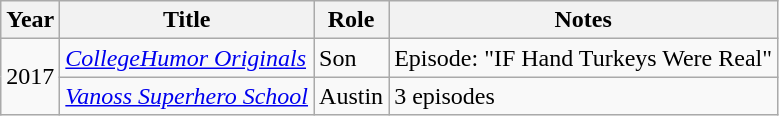<table class="wikitable">
<tr>
<th>Year</th>
<th>Title</th>
<th>Role</th>
<th>Notes</th>
</tr>
<tr>
<td rowspan="2">2017</td>
<td><em><a href='#'>CollegeHumor Originals</a></em></td>
<td>Son</td>
<td>Episode: "IF Hand Turkeys Were Real"</td>
</tr>
<tr>
<td><em><a href='#'>Vanoss Superhero School</a></em></td>
<td>Austin</td>
<td>3 episodes</td>
</tr>
</table>
